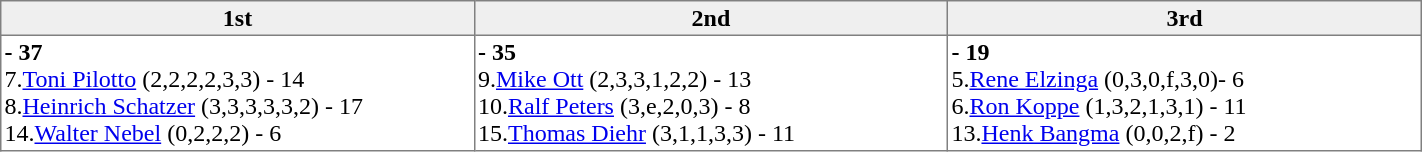<table border="1" cellpadding="2" cellspacing="0" style="width:75%; border-collapse:collapse">
<tr style="text-align:left; background:#efefef;">
<th width=15% align=center >1st</th>
<th width=15% align=center >2nd</th>
<th width=15% align=center >3rd</th>
</tr>
<tr align=left>
<td valign=top align=left ><strong> - 37</strong><br>7.<a href='#'>Toni Pilotto</a> (2,2,2,2,3,3) - 14<br>8.<a href='#'>Heinrich Schatzer</a> (3,3,3,3,3,2) - 17<br>14.<a href='#'>Walter Nebel</a> (0,2,2,2) - 6</td>
<td valign=top align=left ><strong> - 35</strong><br>9.<a href='#'>Mike Ott</a> (2,3,3,1,2,2) - 13<br>10.<a href='#'>Ralf Peters</a> (3,e,2,0,3) - 8<br>15.<a href='#'>Thomas Diehr</a> (3,1,1,3,3) - 11</td>
<td valign=top align=left ><strong> - 19</strong><br>5.<a href='#'>Rene Elzinga</a> (0,3,0,f,3,0)- 6<br>6.<a href='#'>Ron Koppe</a> (1,3,2,1,3,1) - 11<br>13.<a href='#'>Henk Bangma</a> (0,0,2,f) - 2</td>
</tr>
</table>
